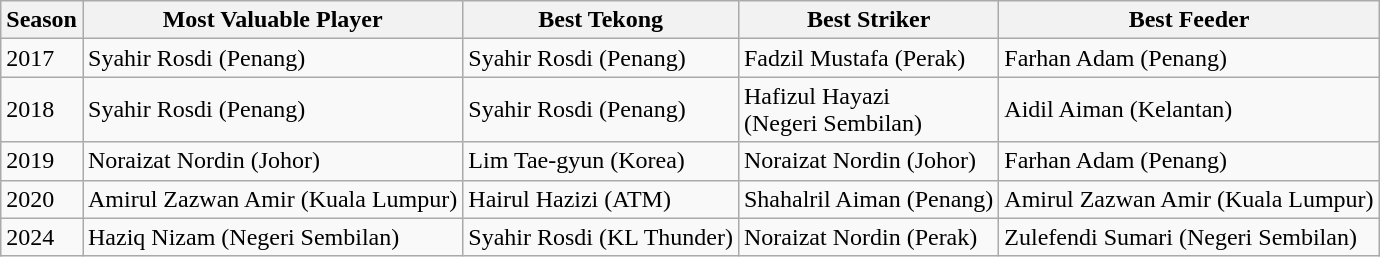<table class="wikitable sortable">
<tr>
<th>Season</th>
<th>Most Valuable Player</th>
<th>Best Tekong</th>
<th>Best Striker</th>
<th>Best Feeder</th>
</tr>
<tr>
<td>2017</td>
<td>Syahir Rosdi (Penang)</td>
<td>Syahir Rosdi (Penang)</td>
<td>Fadzil Mustafa (Perak)</td>
<td>Farhan Adam (Penang)</td>
</tr>
<tr>
<td>2018</td>
<td>Syahir Rosdi (Penang)</td>
<td>Syahir Rosdi (Penang)</td>
<td>Hafizul Hayazi<br>(Negeri Sembilan)</td>
<td>Aidil Aiman (Kelantan)</td>
</tr>
<tr>
<td>2019</td>
<td>Noraizat Nordin (Johor)</td>
<td>Lim Tae-gyun (Korea)</td>
<td>Noraizat Nordin (Johor)</td>
<td>Farhan Adam (Penang)</td>
</tr>
<tr>
<td>2020</td>
<td>Amirul Zazwan Amir (Kuala Lumpur)</td>
<td>Hairul Hazizi (ATM)</td>
<td>Shahalril Aiman (Penang)</td>
<td>Amirul Zazwan Amir (Kuala Lumpur)</td>
</tr>
<tr>
<td>2024</td>
<td>Haziq Nizam (Negeri Sembilan)</td>
<td>Syahir Rosdi (KL Thunder)</td>
<td>Noraizat Nordin (Perak)</td>
<td>Zulefendi Sumari (Negeri Sembilan)</td>
</tr>
</table>
